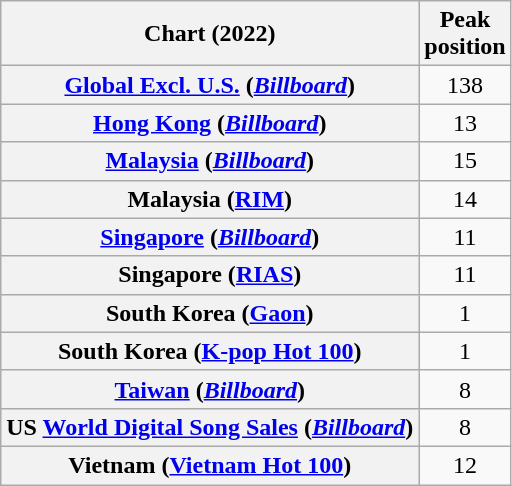<table class="wikitable plainrowheaders sortable" style="text-align:center">
<tr>
<th scope="col">Chart (2022)</th>
<th scope="col">Peak<br>position</th>
</tr>
<tr>
<th scope="row"><a href='#'>Global Excl. U.S.</a> (<em><a href='#'>Billboard</a></em>)</th>
<td>138</td>
</tr>
<tr>
<th scope="row"><a href='#'>Hong Kong</a> (<em><a href='#'>Billboard</a></em>)</th>
<td>13</td>
</tr>
<tr>
<th scope="row"><a href='#'>Malaysia</a> (<em><a href='#'>Billboard</a></em>)</th>
<td>15</td>
</tr>
<tr>
<th scope="row">Malaysia (<a href='#'>RIM</a>)</th>
<td>14</td>
</tr>
<tr>
<th scope="row"><a href='#'>Singapore</a> (<em><a href='#'>Billboard</a></em>)</th>
<td>11</td>
</tr>
<tr>
<th scope="row">Singapore (<a href='#'>RIAS</a>)</th>
<td>11</td>
</tr>
<tr>
<th scope="row">South Korea (<a href='#'>Gaon</a>)</th>
<td>1</td>
</tr>
<tr>
<th scope="row">South Korea (<a href='#'>K-pop Hot 100</a>)</th>
<td>1</td>
</tr>
<tr>
<th scope="row"><a href='#'>Taiwan</a> (<em><a href='#'>Billboard</a></em>)</th>
<td>8</td>
</tr>
<tr>
<th scope="row">US <a href='#'>World Digital Song Sales</a> (<em><a href='#'>Billboard</a></em>)</th>
<td>8</td>
</tr>
<tr>
<th scope="row">Vietnam (<a href='#'>Vietnam Hot 100</a>)</th>
<td>12</td>
</tr>
</table>
